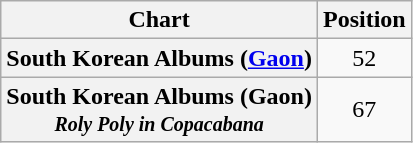<table class="wikitable sortable plainrowheaders">
<tr>
<th>Chart</th>
<th>Position</th>
</tr>
<tr>
<th scope="row">South Korean Albums (<a href='#'>Gaon</a>)</th>
<td style="text-align:center;">52</td>
</tr>
<tr>
<th scope="row">South Korean Albums (Gaon)<br><small><em>Roly Poly in Copacabana</em></small></th>
<td align="center">67</td>
</tr>
</table>
